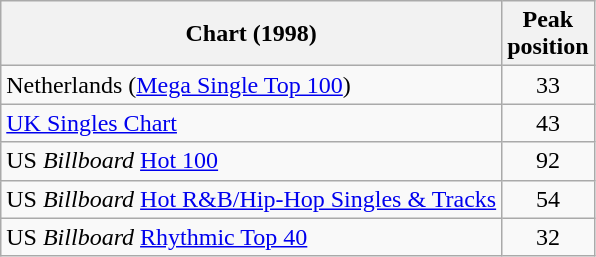<table class="wikitable">
<tr>
<th>Chart (1998)</th>
<th>Peak<br>position</th>
</tr>
<tr>
<td>Netherlands (<a href='#'>Mega Single Top 100</a>)</td>
<td align="center">33</td>
</tr>
<tr>
<td><a href='#'>UK Singles Chart</a></td>
<td align="center">43</td>
</tr>
<tr>
<td>US <em>Billboard</em> <a href='#'>Hot 100</a></td>
<td align="center">92</td>
</tr>
<tr>
<td>US <em>Billboard</em> <a href='#'>Hot R&B/Hip-Hop Singles & Tracks</a></td>
<td align="center">54</td>
</tr>
<tr>
<td>US <em>Billboard</em> <a href='#'>Rhythmic Top 40</a></td>
<td align="center">32</td>
</tr>
</table>
